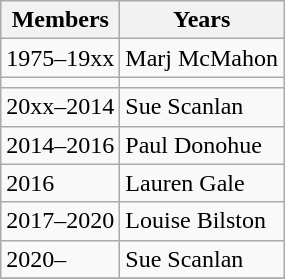<table class="wikitable collapsible">
<tr>
<th>Members</th>
<th>Years</th>
</tr>
<tr>
<td>1975–19xx</td>
<td>Marj McMahon</td>
</tr>
<tr>
<td></td>
</tr>
<tr>
<td>20xx–2014</td>
<td>Sue Scanlan</td>
</tr>
<tr>
<td>2014–2016</td>
<td>Paul Donohue</td>
</tr>
<tr>
<td>2016</td>
<td>Lauren Gale</td>
</tr>
<tr>
<td>2017–2020</td>
<td>Louise Bilston</td>
</tr>
<tr>
<td>2020–</td>
<td>Sue Scanlan</td>
</tr>
<tr>
</tr>
</table>
